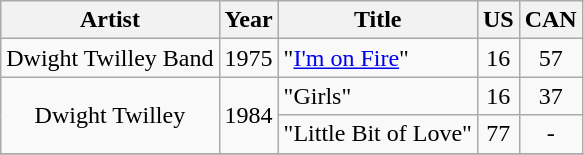<table class="wikitable plainrowheaders">
<tr>
<th scope="col">Artist</th>
<th scope="col">Year</th>
<th scope="col">Title</th>
<th scope="col">US</th>
<th scope="col">CAN</th>
</tr>
<tr>
<td align="center">Dwight Twilley Band</td>
<td>1975</td>
<td>"<a href='#'>I'm on Fire</a>"</td>
<td align="center">16</td>
<td align="center">57</td>
</tr>
<tr>
<td rowspan="2" align="center">Dwight Twilley</td>
<td rowspan="2">1984</td>
<td>"Girls"</td>
<td align="center">16</td>
<td align="center">37<br></td>
</tr>
<tr>
<td>"Little Bit of Love"</td>
<td align="center">77</td>
<td align="center">-</td>
</tr>
<tr>
</tr>
</table>
